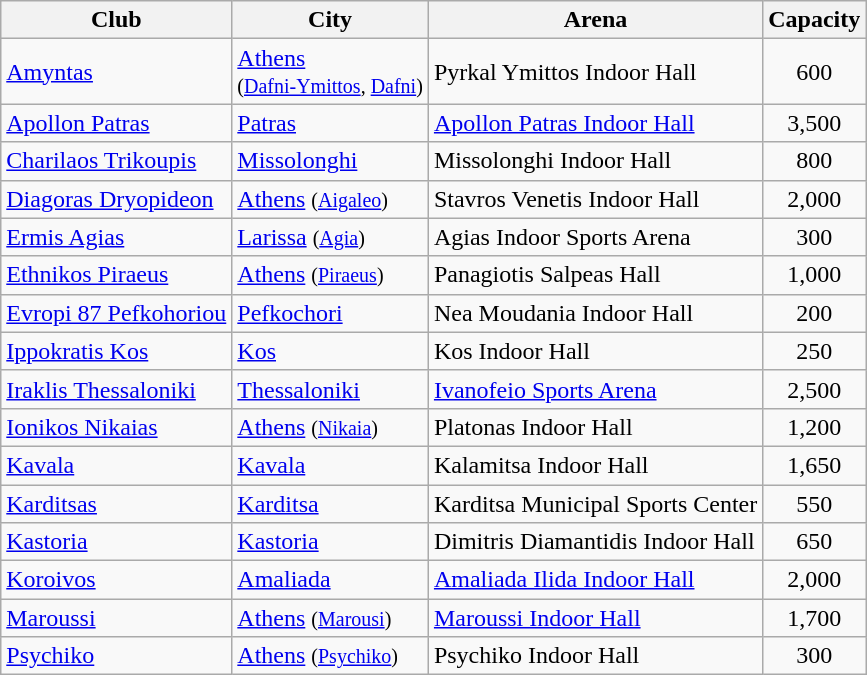<table class="wikitable sortable">
<tr>
<th>Club</th>
<th>City</th>
<th>Arena</th>
<th>Capacity</th>
</tr>
<tr>
<td><a href='#'>Amyntas</a></td>
<td><a href='#'>Athens</a> <br><small>(<a href='#'>Dafni-Ymittos</a>, <a href='#'>Dafni</a>)</small></td>
<td>Pyrkal Ymittos Indoor Hall</td>
<td style="text-align:center;">600</td>
</tr>
<tr>
<td><a href='#'>Apollon Patras</a></td>
<td><a href='#'>Patras</a></td>
<td><a href='#'>Apollon Patras Indoor Hall</a></td>
<td style="text-align:center;">3,500</td>
</tr>
<tr>
<td><a href='#'>Charilaos Trikoupis</a></td>
<td><a href='#'>Missolonghi</a></td>
<td>Missolonghi Indoor Hall</td>
<td style="text-align:center;">800</td>
</tr>
<tr>
<td><a href='#'>Diagoras Dryopideon</a></td>
<td><a href='#'>Athens</a> <small>(<a href='#'>Aigaleo</a>)</small></td>
<td>Stavros Venetis Indoor Hall</td>
<td style="text-align:center;">2,000</td>
</tr>
<tr>
<td><a href='#'>Ermis Agias</a></td>
<td><a href='#'>Larissa</a> <small>(<a href='#'>Agia</a>)</small></td>
<td>Agias Indoor Sports Arena</td>
<td style="text-align:center;">300</td>
</tr>
<tr>
<td><a href='#'>Ethnikos Piraeus</a></td>
<td><a href='#'>Athens</a> <small>(<a href='#'>Piraeus</a>)</small></td>
<td>Panagiotis Salpeas Hall</td>
<td style="text-align:center;">1,000</td>
</tr>
<tr>
<td><a href='#'>Evropi 87 Pefkohoriou</a></td>
<td><a href='#'>Pefkochori</a></td>
<td>Nea Moudania Indoor Hall</td>
<td style="text-align:center;">200</td>
</tr>
<tr>
<td><a href='#'>Ippokratis Kos</a></td>
<td><a href='#'>Kos</a></td>
<td>Kos Indoor Hall</td>
<td style="text-align:center;">250</td>
</tr>
<tr>
<td><a href='#'>Iraklis Thessaloniki</a></td>
<td><a href='#'>Thessaloniki</a></td>
<td><a href='#'>Ivanofeio Sports Arena</a></td>
<td style="text-align:center;">2,500</td>
</tr>
<tr>
<td><a href='#'>Ionikos Nikaias</a></td>
<td><a href='#'>Athens</a> <small>(<a href='#'>Nikaia</a>)</small></td>
<td>Platonas Indoor Hall</td>
<td style="text-align:center;">1,200</td>
</tr>
<tr>
<td><a href='#'>Kavala</a></td>
<td><a href='#'>Kavala</a></td>
<td>Kalamitsa Indoor Hall</td>
<td style="text-align:center;">1,650</td>
</tr>
<tr>
<td><a href='#'>Karditsas</a></td>
<td><a href='#'>Karditsa</a></td>
<td>Karditsa Municipal Sports Center</td>
<td style="text-align:center;">550</td>
</tr>
<tr>
<td><a href='#'>Kastoria</a></td>
<td><a href='#'>Kastoria</a></td>
<td>Dimitris Diamantidis Indoor Hall</td>
<td style="text-align:center;">650</td>
</tr>
<tr>
<td><a href='#'>Koroivos</a></td>
<td><a href='#'>Amaliada</a></td>
<td><a href='#'>Amaliada Ilida Indoor Hall</a></td>
<td style="text-align:center;">2,000</td>
</tr>
<tr>
<td><a href='#'>Maroussi</a></td>
<td><a href='#'>Athens</a> <small>(<a href='#'>Marousi</a>)</small></td>
<td><a href='#'>Maroussi Indoor Hall</a></td>
<td style="text-align:center;">1,700</td>
</tr>
<tr>
<td><a href='#'>Psychiko</a></td>
<td><a href='#'>Athens</a> <small>(<a href='#'>Psychiko</a>)</small></td>
<td>Psychiko Indoor Hall</td>
<td style="text-align:center;">300</td>
</tr>
</table>
